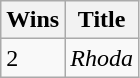<table class="wikitable">
<tr>
<th>Wins</th>
<th>Title</th>
</tr>
<tr>
<td>2</td>
<td><em>Rhoda</em></td>
</tr>
</table>
